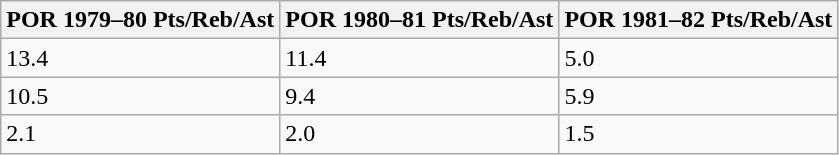<table class="wikitable">
<tr>
<th>POR 1979–80 Pts/Reb/Ast</th>
<th>POR 1980–81 Pts/Reb/Ast</th>
<th>POR 1981–82 Pts/Reb/Ast</th>
</tr>
<tr>
<td>13.4</td>
<td>11.4</td>
<td>5.0</td>
</tr>
<tr>
<td>10.5</td>
<td>9.4</td>
<td>5.9</td>
</tr>
<tr>
<td>2.1</td>
<td>2.0</td>
<td>1.5</td>
</tr>
</table>
